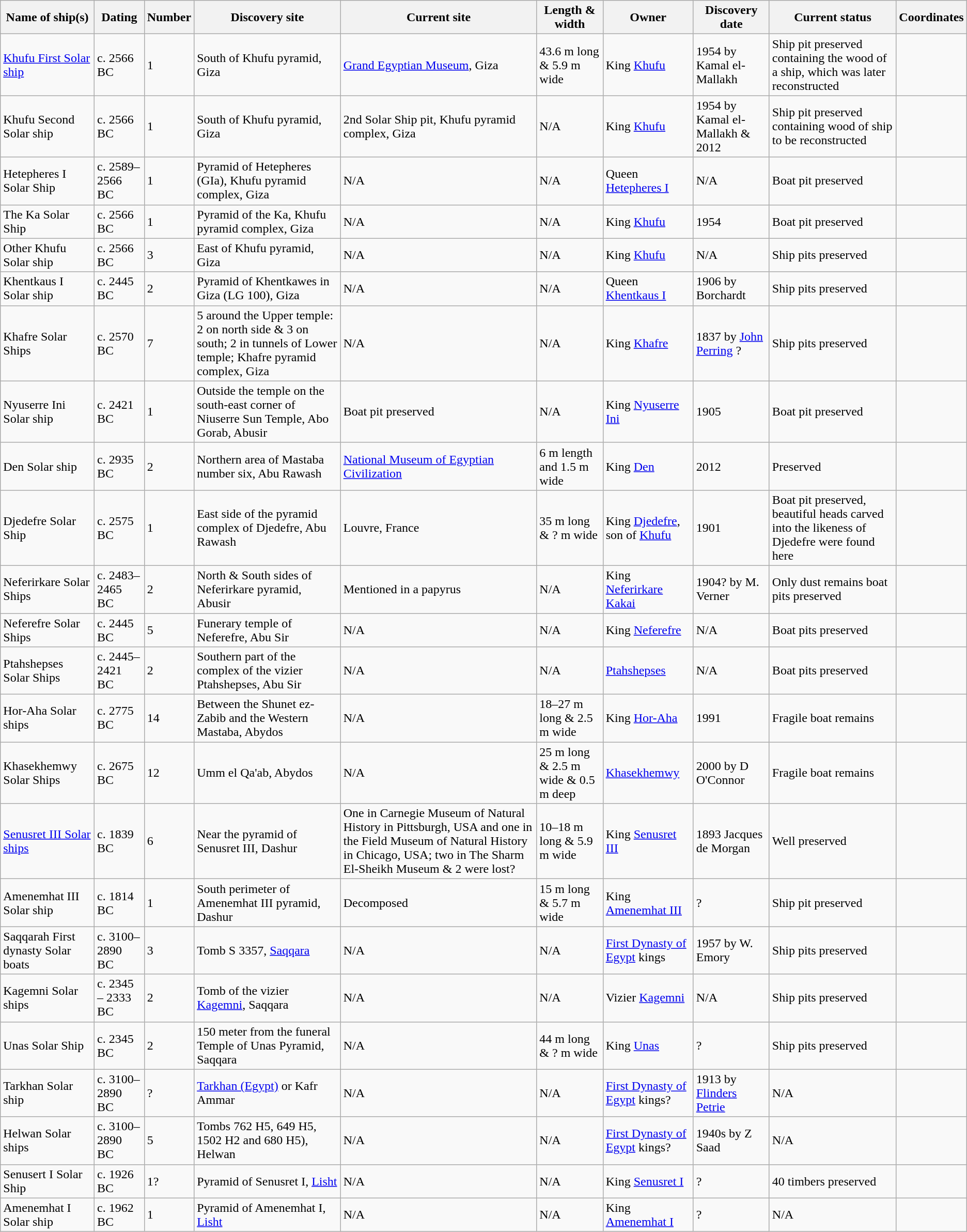<table class="wikitable sortable">
<tr>
<th>Name of ship(s)</th>
<th>Dating</th>
<th>Number</th>
<th>Discovery site</th>
<th>Current site</th>
<th>Length & width</th>
<th>Owner</th>
<th>Discovery date</th>
<th>Current status</th>
<th>Coordinates</th>
</tr>
<tr>
<td><a href='#'>Khufu First Solar ship</a></td>
<td>c. 2566 BC</td>
<td>1</td>
<td>South of Khufu pyramid, Giza</td>
<td><a href='#'>Grand Egyptian Museum</a>, Giza</td>
<td>43.6 m long & 5.9 m wide</td>
<td>King <a href='#'>Khufu</a></td>
<td>1954 by Kamal el-Mallakh</td>
<td>Ship pit preserved containing the wood of a ship, which was later reconstructed</td>
<td></td>
</tr>
<tr>
<td>Khufu Second Solar ship</td>
<td>c. 2566 BC</td>
<td>1</td>
<td>South of Khufu pyramid, Giza</td>
<td>2nd Solar Ship pit, Khufu pyramid complex, Giza</td>
<td>N/A</td>
<td>King <a href='#'>Khufu</a></td>
<td>1954 by Kamal el-Mallakh & 2012</td>
<td>Ship pit preserved containing wood of ship to be reconstructed</td>
<td></td>
</tr>
<tr>
<td>Hetepheres I Solar Ship</td>
<td>c. 2589–2566 BC</td>
<td>1</td>
<td>Pyramid of Hetepheres (GIa), Khufu pyramid complex, Giza</td>
<td>N/A</td>
<td>N/A</td>
<td>Queen <a href='#'>Hetepheres I</a></td>
<td>N/A</td>
<td>Boat pit preserved</td>
<td></td>
</tr>
<tr>
<td>The Ka Solar Ship</td>
<td>c. 2566 BC</td>
<td>1</td>
<td>Pyramid of the Ka, Khufu pyramid complex, Giza</td>
<td>N/A</td>
<td>N/A</td>
<td>King <a href='#'>Khufu</a></td>
<td>1954</td>
<td>Boat pit preserved</td>
<td></td>
</tr>
<tr>
<td>Other Khufu Solar ship</td>
<td>c. 2566 BC</td>
<td>3</td>
<td>East of Khufu pyramid, Giza</td>
<td>N/A</td>
<td>N/A</td>
<td>King <a href='#'>Khufu</a></td>
<td>N/A</td>
<td>Ship pits preserved</td>
<td></td>
</tr>
<tr>
<td>Khentkaus I Solar ship</td>
<td>c. 2445 BC</td>
<td>2</td>
<td>Pyramid of Khentkawes in Giza (LG 100), Giza</td>
<td>N/A</td>
<td>N/A</td>
<td>Queen <a href='#'>Khentkaus I</a></td>
<td>1906 by Borchardt</td>
<td>Ship pits preserved</td>
<td></td>
</tr>
<tr>
<td>Khafre Solar Ships</td>
<td>c. 2570 BC</td>
<td>7</td>
<td>5 around the Upper temple: 2 on north side & 3 on south; 2 in tunnels of Lower temple; Khafre pyramid complex, Giza</td>
<td>N/A</td>
<td>N/A</td>
<td>King <a href='#'>Khafre</a></td>
<td>1837 by <a href='#'>John Perring</a> ?</td>
<td>Ship pits preserved</td>
<td></td>
</tr>
<tr of>
<td>Nyuserre Ini Solar ship</td>
<td>c. 2421 BC</td>
<td>1</td>
<td>Outside the temple on the south-east corner of Niuserre Sun Temple, Abo Gorab, Abusir</td>
<td>Boat pit preserved</td>
<td>N/A</td>
<td>King <a href='#'>Nyuserre Ini</a></td>
<td>1905</td>
<td>Boat pit preserved</td>
<td></td>
</tr>
<tr>
<td>Den Solar ship</td>
<td>c. 2935 BC</td>
<td>2</td>
<td>Northern area of Mastaba number six, Abu Rawash</td>
<td><a href='#'>National Museum of Egyptian Civilization</a></td>
<td>6 m length and 1.5 m wide</td>
<td>King <a href='#'>Den</a></td>
<td>2012</td>
<td>Preserved</td>
<td></td>
</tr>
<tr>
<td>Djedefre Solar Ship</td>
<td>c. 2575 BC</td>
<td>1</td>
<td>East side of the pyramid complex of Djedefre, Abu Rawash</td>
<td>Louvre, France</td>
<td>35 m long & ? m wide</td>
<td>King <a href='#'>Djedefre</a>, son of <a href='#'>Khufu</a></td>
<td>1901</td>
<td>Boat pit preserved, beautiful heads carved into the likeness of Djedefre were found here</td>
<td></td>
</tr>
<tr>
<td>Neferirkare Solar Ships</td>
<td>c. 2483–2465 BC</td>
<td>2</td>
<td>North & South sides of Neferirkare pyramid, Abusir</td>
<td>Mentioned in a papyrus</td>
<td>N/A</td>
<td>King <a href='#'>Neferirkare Kakai</a></td>
<td>1904? by M. Verner</td>
<td>Only dust remains boat pits preserved</td>
<td></td>
</tr>
<tr>
<td>Neferefre Solar Ships</td>
<td>c. 2445 BC</td>
<td>5</td>
<td>Funerary temple of Neferefre, Abu Sir</td>
<td>N/A</td>
<td>N/A</td>
<td>King <a href='#'>Neferefre</a></td>
<td>N/A</td>
<td>Boat pits preserved</td>
<td></td>
</tr>
<tr>
<td>Ptahshepses Solar Ships</td>
<td>c. 2445–2421 BC</td>
<td>2</td>
<td>Southern part of the complex of the vizier Ptahshepses, Abu Sir</td>
<td>N/A</td>
<td>N/A</td>
<td><a href='#'>Ptahshepses</a></td>
<td>N/A</td>
<td>Boat pits preserved</td>
<td></td>
</tr>
<tr>
<td>Hor-Aha Solar ships</td>
<td>c. 2775 BC</td>
<td>14</td>
<td>Between the Shunet ez-Zabib and the Western Mastaba, Abydos</td>
<td>N/A</td>
<td>18–27 m long & 2.5 m wide</td>
<td>King <a href='#'>Hor-Aha</a></td>
<td>1991</td>
<td>Fragile boat remains</td>
<td></td>
</tr>
<tr>
<td>Khasekhemwy Solar Ships</td>
<td>c. 2675 BC</td>
<td>12</td>
<td>Umm el Qa'ab, Abydos</td>
<td>N/A</td>
<td>25 m long &  2.5 m wide & 0.5 m deep</td>
<td><a href='#'>Khasekhemwy</a></td>
<td>2000 by D O'Connor</td>
<td>Fragile boat remains</td>
<td></td>
</tr>
<tr>
<td><a href='#'>Senusret III Solar ships</a></td>
<td>c. 1839 BC</td>
<td>6</td>
<td>Near the pyramid of Senusret III, Dashur</td>
<td>One in Carnegie Museum of Natural History in Pittsburgh, USA and one in the Field Museum of Natural History in Chicago, USA; two in The Sharm El-Sheikh Museum & 2 were lost?</td>
<td>10–18 m long & 5.9 m wide</td>
<td>King <a href='#'>Senusret III</a></td>
<td>1893 Jacques de Morgan</td>
<td>Well preserved</td>
<td></td>
</tr>
<tr>
<td>Amenemhat III Solar ship</td>
<td>c. 1814 BC</td>
<td>1</td>
<td>South perimeter of Amenemhat III pyramid, Dashur</td>
<td>Decomposed</td>
<td>15 m long & 5.7 m wide</td>
<td>King <a href='#'>Amenemhat III</a></td>
<td>?</td>
<td>Ship pit preserved</td>
<td></td>
</tr>
<tr>
<td>Saqqarah First dynasty Solar boats</td>
<td>c. 3100–2890 BC</td>
<td>3</td>
<td>Tomb S 3357, <a href='#'>Saqqara</a></td>
<td>N/A</td>
<td>N/A</td>
<td><a href='#'>First Dynasty of Egypt</a> kings</td>
<td>1957 by W. Emory</td>
<td>Ship pits preserved</td>
<td></td>
</tr>
<tr>
<td>Kagemni Solar ships</td>
<td>c. 2345 – 2333 BC</td>
<td>2</td>
<td>Tomb of the vizier <a href='#'>Kagemni</a>, Saqqara</td>
<td>N/A</td>
<td>N/A</td>
<td>Vizier <a href='#'>Kagemni</a></td>
<td>N/A</td>
<td>Ship pits preserved</td>
<td></td>
</tr>
<tr>
<td>Unas Solar Ship</td>
<td>c. 2345 BC</td>
<td>2</td>
<td>150 meter from the funeral Temple of Unas Pyramid, Saqqara</td>
<td>N/A</td>
<td>44 m long & ? m wide</td>
<td>King <a href='#'>Unas</a></td>
<td>?</td>
<td>Ship pits preserved</td>
<td></td>
</tr>
<tr>
<td>Tarkhan Solar ship</td>
<td>c. 3100–2890 BC</td>
<td>?</td>
<td><a href='#'>Tarkhan (Egypt)</a> or Kafr Ammar</td>
<td>N/A</td>
<td>N/A</td>
<td><a href='#'>First Dynasty of Egypt</a> kings?</td>
<td>1913 by <a href='#'>Flinders Petrie</a></td>
<td>N/A</td>
<td></td>
</tr>
<tr>
<td>Helwan Solar ships</td>
<td>c. 3100–2890 BC</td>
<td>5</td>
<td>Tombs 762 H5, 649 H5, 1502 H2 and 680 H5), Helwan</td>
<td>N/A</td>
<td>N/A</td>
<td><a href='#'>First Dynasty of Egypt</a> kings?</td>
<td>1940s by Z Saad</td>
<td>N/A</td>
<td></td>
</tr>
<tr>
<td>Senusert I Solar Ship</td>
<td>c. 1926 BC</td>
<td>1?</td>
<td>Pyramid of Senusret I, <a href='#'>Lisht</a></td>
<td>N/A</td>
<td>N/A</td>
<td>King <a href='#'>Senusret I</a></td>
<td>?</td>
<td>40 timbers preserved</td>
<td></td>
</tr>
<tr>
<td>Amenemhat I Solar ship</td>
<td>c. 1962 BC</td>
<td>1</td>
<td>Pyramid of Amenemhat I, <a href='#'>Lisht</a></td>
<td>N/A</td>
<td>N/A</td>
<td>King <a href='#'>Amenemhat I</a></td>
<td>?</td>
<td>N/A</td>
<td></td>
</tr>
</table>
